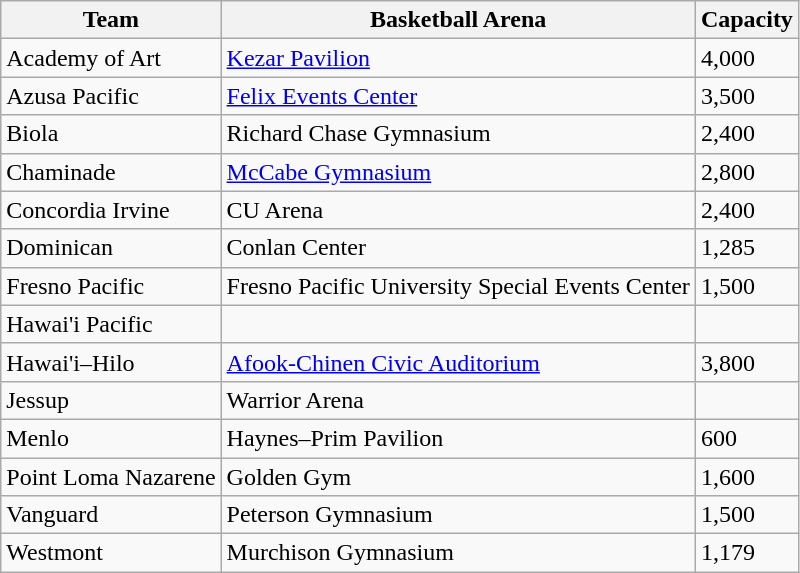<table class="wikitable sortable">
<tr>
<th>Team</th>
<th>Basketball Arena</th>
<th>Capacity</th>
</tr>
<tr>
<td>Academy of Art</td>
<td><a href='#'>Kezar Pavilion</a></td>
<td>4,000</td>
</tr>
<tr>
<td>Azusa Pacific</td>
<td><a href='#'>Felix Events Center</a></td>
<td>3,500</td>
</tr>
<tr>
<td>Biola</td>
<td>Richard Chase Gymnasium</td>
<td>2,400</td>
</tr>
<tr>
<td>Chaminade</td>
<td><a href='#'>McCabe Gymnasium</a></td>
<td>2,800</td>
</tr>
<tr>
<td>Concordia Irvine</td>
<td>CU Arena</td>
<td>2,400</td>
</tr>
<tr>
<td>Dominican</td>
<td>Conlan Center</td>
<td>1,285</td>
</tr>
<tr>
<td>Fresno Pacific</td>
<td>Fresno Pacific University Special Events Center</td>
<td>1,500</td>
</tr>
<tr>
<td>Hawai'i Pacific</td>
<td></td>
<td></td>
</tr>
<tr>
<td>Hawai'i–Hilo</td>
<td><a href='#'>Afook-Chinen Civic Auditorium</a></td>
<td>3,800</td>
</tr>
<tr>
<td>Jessup</td>
<td>Warrior Arena</td>
<td></td>
</tr>
<tr>
<td>Menlo</td>
<td>Haynes–Prim Pavilion</td>
<td>600</td>
</tr>
<tr>
<td>Point Loma Nazarene</td>
<td>Golden Gym</td>
<td>1,600</td>
</tr>
<tr>
<td>Vanguard</td>
<td>Peterson Gymnasium</td>
<td>1,500</td>
</tr>
<tr>
<td>Westmont</td>
<td>Murchison Gymnasium</td>
<td>1,179</td>
</tr>
</table>
